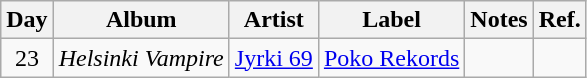<table class="wikitable">
<tr>
<th>Day</th>
<th>Album</th>
<th>Artist</th>
<th>Label</th>
<th>Notes</th>
<th>Ref.</th>
</tr>
<tr>
<td rowspan="1" style="text-align:center;">23</td>
<td><em>Helsinki Vampire</em></td>
<td><a href='#'>Jyrki 69</a></td>
<td><a href='#'>Poko Rekords</a></td>
<td></td>
<td style="text-align:center;"></td>
</tr>
</table>
